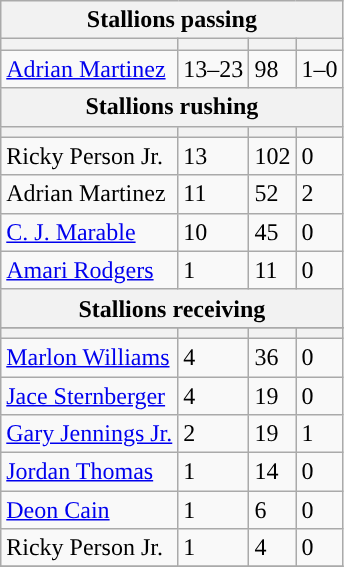<table class="wikitable plainrowheaders">
<tr>
<th colspan="6">Stallions passing</th>
</tr>
<tr>
<th scope="col"></th>
<th scope="col"></th>
<th scope="col"></th>
<th scope="col"></th>
</tr>
<tr>
<td><a href='#'>Adrian Martinez</a></td>
<td>13–23</td>
<td>98</td>
<td>1–0</td>
</tr>
<tr>
<th colspan="6">Stallions rushing</th>
</tr>
<tr>
<th scope="col"></th>
<th scope="col"></th>
<th scope="col"></th>
<th scope="col"></th>
</tr>
<tr>
<td>Ricky Person Jr.</td>
<td>13</td>
<td>102</td>
<td>0</td>
</tr>
<tr>
<td>Adrian Martinez</td>
<td>11</td>
<td>52</td>
<td>2</td>
</tr>
<tr>
<td><a href='#'>C. J. Marable</a></td>
<td>10</td>
<td>45</td>
<td>0</td>
</tr>
<tr>
<td><a href='#'>Amari Rodgers</a></td>
<td>1</td>
<td>11</td>
<td>0</td>
</tr>
<tr>
<th colspan="6">Stallions receiving</th>
</tr>
<tr>
</tr>
<tr>
<th scope="col"></th>
<th scope="col"></th>
<th scope="col"></th>
<th scope="col"></th>
</tr>
<tr>
<td><a href='#'>Marlon Williams</a></td>
<td>4</td>
<td>36</td>
<td>0</td>
</tr>
<tr>
<td><a href='#'>Jace Sternberger</a></td>
<td>4</td>
<td>19</td>
<td>0</td>
</tr>
<tr>
<td><a href='#'>Gary Jennings Jr.</a></td>
<td>2</td>
<td>19</td>
<td>1</td>
</tr>
<tr>
<td><a href='#'>Jordan Thomas</a></td>
<td>1</td>
<td>14</td>
<td>0</td>
</tr>
<tr>
<td><a href='#'>Deon Cain</a></td>
<td>1</td>
<td>6</td>
<td>0</td>
</tr>
<tr>
<td>Ricky Person Jr.</td>
<td>1</td>
<td>4</td>
<td>0</td>
</tr>
<tr>
</tr>
</table>
